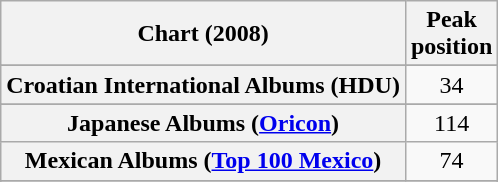<table class="wikitable sortable plainrowheaders" style="text-align:center">
<tr>
<th>Chart (2008)</th>
<th>Peak<br>position</th>
</tr>
<tr>
</tr>
<tr>
</tr>
<tr>
</tr>
<tr>
</tr>
<tr>
</tr>
<tr>
<th scope="row">Croatian International Albums (HDU)</th>
<td>34</td>
</tr>
<tr>
</tr>
<tr>
</tr>
<tr>
</tr>
<tr>
</tr>
<tr>
</tr>
<tr>
<th scope="row">Japanese Albums (<a href='#'>Oricon</a>)</th>
<td>114</td>
</tr>
<tr>
<th scope="row">Mexican Albums (<a href='#'>Top 100 Mexico</a>)</th>
<td>74</td>
</tr>
<tr>
</tr>
<tr>
</tr>
<tr>
</tr>
<tr>
</tr>
</table>
